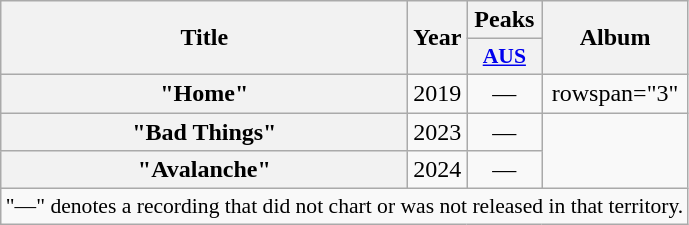<table class="wikitable plainrowheaders" style="text-align:center;">
<tr>
<th scope="col" rowspan="2" style="width:16.5em;">Title</th>
<th scope="col" rowspan="2" style="width:1em;">Year</th>
<th scope="col" colspan="1">Peaks</th>
<th scope="col" rowspan="2">Album</th>
</tr>
<tr>
<th scope="col" style="width:3em;font-size:90%;"><a href='#'>AUS</a></th>
</tr>
<tr>
<th scope="row">"Home"</th>
<td>2019</td>
<td>—</td>
<td>rowspan="3" </td>
</tr>
<tr>
<th scope="row">"Bad Things"</th>
<td>2023</td>
<td>—</td>
</tr>
<tr>
<th scope="row">"Avalanche"</th>
<td>2024</td>
<td>—</td>
</tr>
<tr>
<td colspan="14" style="font-size:90%">"—" denotes a recording that did not chart or was not released in that territory.</td>
</tr>
</table>
